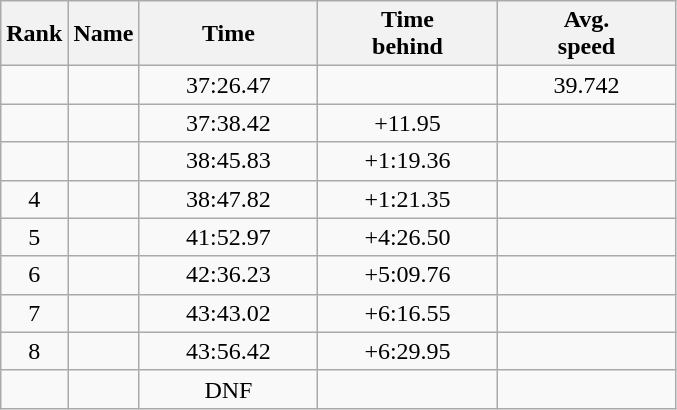<table class="wikitable" style="text-align:center;">
<tr>
<th>Rank</th>
<th style="width:"15em">Name</th>
<th style="width:7em">Time</th>
<th style="width:7em">Time<br>behind</th>
<th style="width:7em">Avg.<br>speed</th>
</tr>
<tr>
<td></td>
<td align=left></td>
<td>37:26.47</td>
<td></td>
<td>39.742</td>
</tr>
<tr>
<td></td>
<td align=left></td>
<td>37:38.42</td>
<td>+11.95</td>
<td></td>
</tr>
<tr>
<td></td>
<td align=left></td>
<td>38:45.83</td>
<td>+1:19.36</td>
<td></td>
</tr>
<tr>
<td>4</td>
<td align=left></td>
<td>38:47.82</td>
<td>+1:21.35</td>
<td></td>
</tr>
<tr>
<td>5</td>
<td align=left></td>
<td>41:52.97</td>
<td>+4:26.50</td>
<td></td>
</tr>
<tr>
<td>6</td>
<td align=left></td>
<td>42:36.23</td>
<td>+5:09.76</td>
<td></td>
</tr>
<tr>
<td>7</td>
<td align=left></td>
<td>43:43.02</td>
<td>+6:16.55</td>
<td></td>
</tr>
<tr>
<td>8</td>
<td align=left></td>
<td>43:56.42</td>
<td>+6:29.95</td>
<td></td>
</tr>
<tr>
<td></td>
<td align=left></td>
<td>DNF</td>
<td></td>
<td></td>
</tr>
</table>
